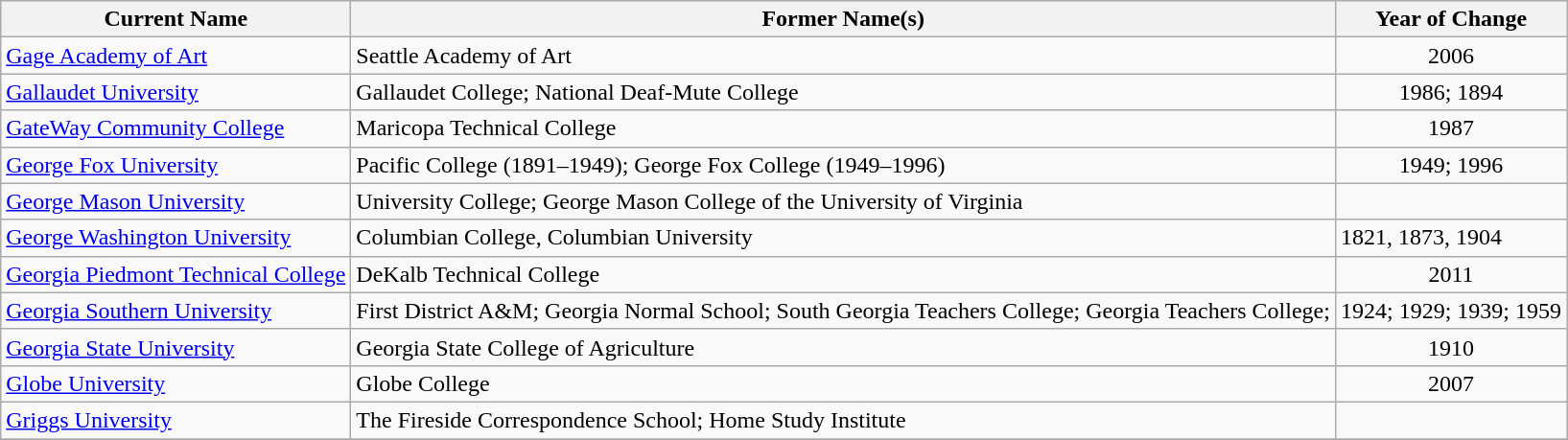<table class="wikitable sortable">
<tr>
<th>Current Name</th>
<th>Former Name(s)</th>
<th>Year of Change</th>
</tr>
<tr>
<td><a href='#'>Gage Academy of Art</a></td>
<td>Seattle Academy of Art</td>
<td align="center">2006</td>
</tr>
<tr>
<td><a href='#'>Gallaudet University</a></td>
<td>Gallaudet College; National Deaf-Mute College</td>
<td align="center">1986; 1894</td>
</tr>
<tr>
<td><a href='#'>GateWay Community College</a></td>
<td>Maricopa Technical College</td>
<td align="center">1987</td>
</tr>
<tr>
<td><a href='#'>George Fox University</a></td>
<td>Pacific College (1891–1949); George Fox College (1949–1996)</td>
<td align="center">1949; 1996</td>
</tr>
<tr>
<td><a href='#'>George Mason University</a></td>
<td>University College; George Mason College of the University of Virginia</td>
<td></td>
</tr>
<tr>
<td><a href='#'>George Washington University</a></td>
<td>Columbian College, Columbian University</td>
<td>1821, 1873, 1904</td>
</tr>
<tr>
<td><a href='#'>Georgia Piedmont Technical College</a></td>
<td>DeKalb Technical College</td>
<td align="center">2011</td>
</tr>
<tr>
<td><a href='#'>Georgia Southern University</a></td>
<td>First District A&M; Georgia Normal School; South Georgia Teachers College; Georgia Teachers College;</td>
<td align="center">1924; 1929; 1939; 1959</td>
</tr>
<tr>
<td><a href='#'>Georgia State University</a></td>
<td>Georgia State College of Agriculture</td>
<td align="center">1910</td>
</tr>
<tr>
<td><a href='#'>Globe University</a></td>
<td>Globe College</td>
<td align="center">2007</td>
</tr>
<tr>
<td><a href='#'>Griggs University</a></td>
<td>The Fireside Correspondence School; Home Study Institute</td>
<td align="center"></td>
</tr>
<tr>
</tr>
</table>
